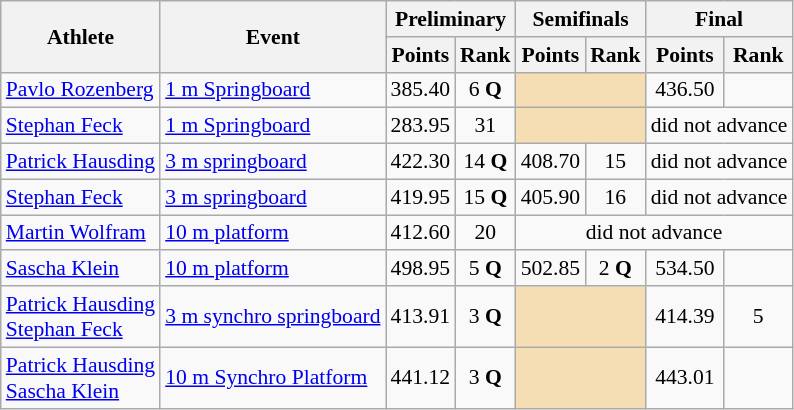<table class=wikitable style="font-size:90%">
<tr>
<th rowspan="2">Athlete</th>
<th rowspan="2">Event</th>
<th colspan="2">Preliminary</th>
<th colspan="2">Semifinals</th>
<th colspan="2">Final</th>
</tr>
<tr>
<th>Points</th>
<th>Rank</th>
<th>Points</th>
<th>Rank</th>
<th>Points</th>
<th>Rank</th>
</tr>
<tr>
<td rowspan="1"><a href='#'>Pavlo Rozenberg</a></td>
<td><a href='#'>1 m Springboard</a></td>
<td align=center>385.40</td>
<td align=center>6 <strong>Q</strong></td>
<td colspan= 2 bgcolor="wheat"></td>
<td align=center>436.50</td>
<td align=center></td>
</tr>
<tr>
<td rowspan="1"><a href='#'>Stephan Feck</a></td>
<td><a href='#'>1 m Springboard</a></td>
<td align=center>283.95</td>
<td align=center>31</td>
<td colspan= 2 bgcolor="wheat"></td>
<td align=center colspan=2>did not advance</td>
</tr>
<tr>
<td rowspan="1"><a href='#'>Patrick Hausding</a></td>
<td><a href='#'>3 m springboard</a></td>
<td align=center>422.30</td>
<td align=center>14 <strong>Q</strong></td>
<td align=center>408.70</td>
<td align=center>15</td>
<td align=center colspan=2>did not advance</td>
</tr>
<tr>
<td rowspan="1"><a href='#'>Stephan Feck</a></td>
<td><a href='#'>3 m springboard</a></td>
<td align=center>419.95</td>
<td align=center>15 <strong>Q</strong></td>
<td align=center>405.90</td>
<td align=center>16</td>
<td align=center colspan=2>did not advance</td>
</tr>
<tr>
<td rowspan="1"><a href='#'>Martin Wolfram</a></td>
<td><a href='#'>10 m platform</a></td>
<td align=center>412.60</td>
<td align=center>20</td>
<td align=center colspan=4>did not advance</td>
</tr>
<tr>
<td rowspan="1"><a href='#'>Sascha Klein</a></td>
<td><a href='#'>10 m platform</a></td>
<td align=center>498.95</td>
<td align=center>5 <strong>Q</strong></td>
<td align=center>502.85</td>
<td align=center>2 <strong>Q</strong></td>
<td align=center>534.50</td>
<td align=center></td>
</tr>
<tr>
<td rowspan="1"><a href='#'>Patrick Hausding</a><br><a href='#'>Stephan Feck</a></td>
<td><a href='#'>3 m synchro springboard</a></td>
<td align=center>413.91</td>
<td align=center>3 <strong>Q</strong></td>
<td colspan= 2 bgcolor="wheat"></td>
<td align=center>414.39</td>
<td align=center>5</td>
</tr>
<tr>
<td rowspan="1"><a href='#'>Patrick Hausding</a><br><a href='#'>Sascha Klein</a></td>
<td><a href='#'>10 m Synchro Platform</a></td>
<td align=center>441.12</td>
<td align=center>3 <strong>Q</strong></td>
<td colspan= 2 bgcolor="wheat"></td>
<td align=center>443.01</td>
<td align=center></td>
</tr>
</table>
